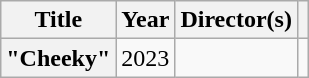<table class="wikitable plainrowheaders" style="text-align:center">
<tr>
<th scope="col">Title</th>
<th scope="col">Year</th>
<th scope="col">Director(s)</th>
<th scope="col"></th>
</tr>
<tr>
<th scope="row">"Cheeky"</th>
<td>2023</td>
<td></td>
<td></td>
</tr>
</table>
